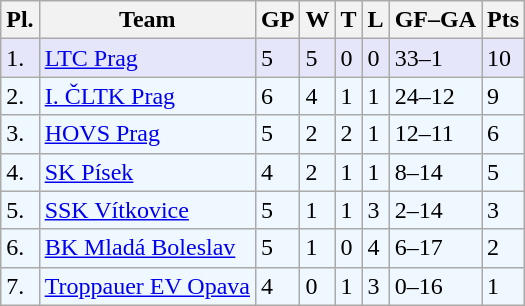<table class="wikitable">
<tr>
<th>Pl.</th>
<th>Team</th>
<th>GP</th>
<th>W</th>
<th>T</th>
<th>L</th>
<th>GF–GA</th>
<th>Pts</th>
</tr>
<tr bgcolor="#e6e6fa">
<td>1.</td>
<td><a href='#'>LTC Prag</a></td>
<td>5</td>
<td>5</td>
<td>0</td>
<td>0</td>
<td>33–1</td>
<td>10</td>
</tr>
<tr bgcolor="#f0f8ff">
<td>2.</td>
<td><a href='#'>I. ČLTK Prag</a></td>
<td>6</td>
<td>4</td>
<td>1</td>
<td>1</td>
<td>24–12</td>
<td>9</td>
</tr>
<tr bgcolor="#f0f8ff">
<td>3.</td>
<td><a href='#'>HOVS Prag</a></td>
<td>5</td>
<td>2</td>
<td>2</td>
<td>1</td>
<td>12–11</td>
<td>6</td>
</tr>
<tr bgcolor="#f0f8ff">
<td>4.</td>
<td><a href='#'>SK Písek</a></td>
<td>4</td>
<td>2</td>
<td>1</td>
<td>1</td>
<td>8–14</td>
<td>5</td>
</tr>
<tr bgcolor="#f0f8ff">
<td>5.</td>
<td><a href='#'>SSK Vítkovice</a></td>
<td>5</td>
<td>1</td>
<td>1</td>
<td>3</td>
<td>2–14</td>
<td>3</td>
</tr>
<tr bgcolor="#f0f8ff">
<td>6.</td>
<td><a href='#'>BK Mladá Boleslav</a></td>
<td>5</td>
<td>1</td>
<td>0</td>
<td>4</td>
<td>6–17</td>
<td>2</td>
</tr>
<tr bgcolor="#f0f8ff">
<td>7.</td>
<td><a href='#'>Troppauer EV Opava</a></td>
<td>4</td>
<td>0</td>
<td>1</td>
<td>3</td>
<td>0–16</td>
<td>1</td>
</tr>
</table>
